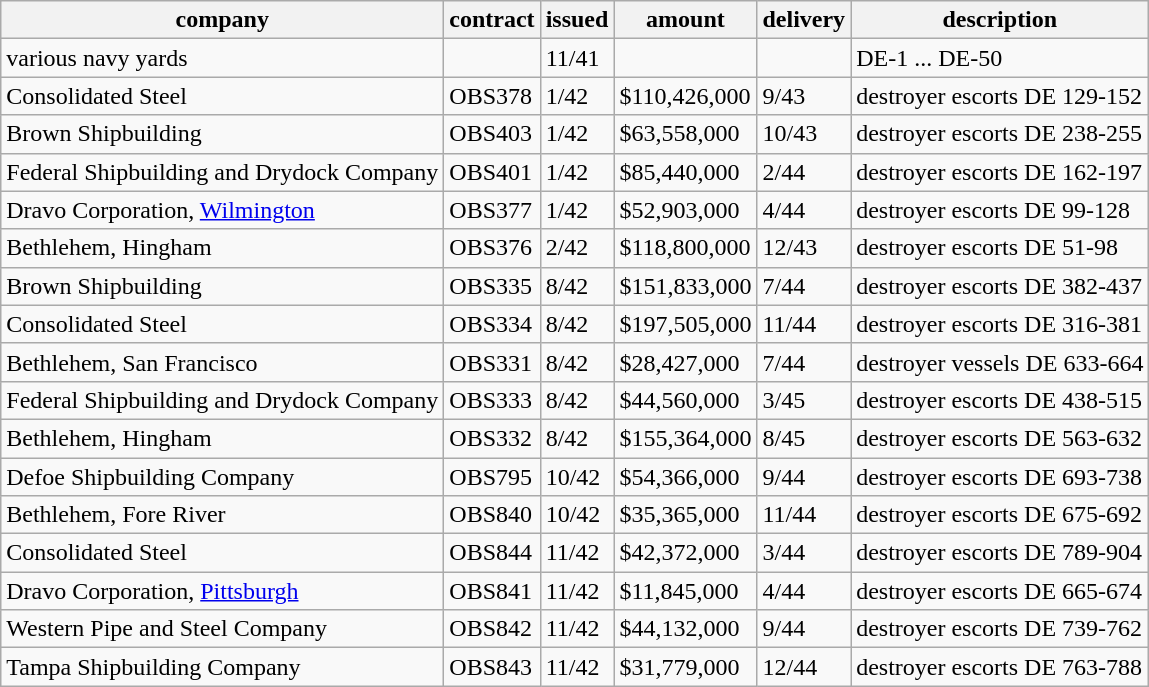<table class="wikitable">
<tr>
<th>company</th>
<th>contract</th>
<th>issued</th>
<th>amount</th>
<th>delivery</th>
<th>description</th>
</tr>
<tr>
<td>various navy yards</td>
<td></td>
<td>11/41</td>
<td></td>
<td></td>
<td>DE-1 ... DE-50</td>
</tr>
<tr>
<td>Consolidated Steel</td>
<td>OBS378</td>
<td>1/42</td>
<td>$110,426,000</td>
<td>9/43</td>
<td>destroyer escorts DE 129-152</td>
</tr>
<tr>
<td>Brown Shipbuilding</td>
<td>OBS403</td>
<td>1/42</td>
<td>$63,558,000</td>
<td>10/43</td>
<td>destroyer escorts DE 238-255</td>
</tr>
<tr>
<td>Federal Shipbuilding and Drydock Company</td>
<td>OBS401</td>
<td>1/42</td>
<td>$85,440,000</td>
<td>2/44</td>
<td>destroyer escorts DE 162-197</td>
</tr>
<tr>
<td>Dravo Corporation, <a href='#'>Wilmington</a></td>
<td>OBS377</td>
<td>1/42</td>
<td>$52,903,000</td>
<td>4/44</td>
<td>destroyer escorts DE 99-128</td>
</tr>
<tr>
<td>Bethlehem, Hingham</td>
<td>OBS376</td>
<td>2/42</td>
<td>$118,800,000</td>
<td>12/43</td>
<td>destroyer escorts  DE 51-98</td>
</tr>
<tr>
<td>Brown Shipbuilding</td>
<td>OBS335</td>
<td>8/42</td>
<td>$151,833,000</td>
<td>7/44</td>
<td>destroyer escorts DE 382-437</td>
</tr>
<tr>
<td>Consolidated Steel</td>
<td>OBS334</td>
<td>8/42</td>
<td>$197,505,000</td>
<td>11/44</td>
<td>destroyer escorts DE 316-381</td>
</tr>
<tr>
<td>Bethlehem, San Francisco</td>
<td>OBS331</td>
<td>8/42</td>
<td>$28,427,000</td>
<td>7/44</td>
<td>destroyer vessels DE 633-664</td>
</tr>
<tr>
<td>Federal Shipbuilding and Drydock Company</td>
<td>OBS333</td>
<td>8/42</td>
<td>$44,560,000</td>
<td>3/45</td>
<td>destroyer escorts DE 438-515</td>
</tr>
<tr>
<td>Bethlehem, Hingham</td>
<td>OBS332</td>
<td>8/42</td>
<td>$155,364,000</td>
<td>8/45</td>
<td>destroyer escorts DE 563-632</td>
</tr>
<tr>
<td>Defoe Shipbuilding Company</td>
<td>OBS795</td>
<td>10/42</td>
<td>$54,366,000</td>
<td>9/44</td>
<td>destroyer escorts DE 693-738</td>
</tr>
<tr>
<td>Bethlehem, Fore River</td>
<td>OBS840</td>
<td>10/42</td>
<td>$35,365,000</td>
<td>11/44</td>
<td>destroyer escorts DE 675-692</td>
</tr>
<tr>
<td>Consolidated Steel</td>
<td>OBS844</td>
<td>11/42</td>
<td>$42,372,000</td>
<td>3/44</td>
<td>destroyer escorts DE 789-904</td>
</tr>
<tr>
<td>Dravo Corporation, <a href='#'>Pittsburgh</a></td>
<td>OBS841</td>
<td>11/42</td>
<td>$11,845,000</td>
<td>4/44</td>
<td>destroyer escorts DE 665-674</td>
</tr>
<tr>
<td>Western Pipe and Steel Company</td>
<td>OBS842</td>
<td>11/42</td>
<td>$44,132,000</td>
<td>9/44</td>
<td>destroyer escorts DE 739-762</td>
</tr>
<tr>
<td>Tampa Shipbuilding Company</td>
<td>OBS843</td>
<td>11/42</td>
<td>$31,779,000</td>
<td>12/44</td>
<td>destroyer escorts DE 763-788</td>
</tr>
</table>
